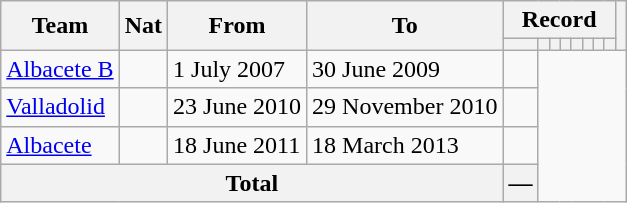<table class="wikitable" style="text-align: center">
<tr>
<th rowspan="2">Team</th>
<th rowspan="2">Nat</th>
<th rowspan="2">From</th>
<th rowspan="2">To</th>
<th colspan="8">Record</th>
<th rowspan=2></th>
</tr>
<tr>
<th></th>
<th></th>
<th></th>
<th></th>
<th></th>
<th></th>
<th></th>
<th></th>
</tr>
<tr>
<td align=left><a href='#'>Albacete B</a></td>
<td></td>
<td align=left>1 July 2007</td>
<td align=left>30 June 2009<br></td>
<td></td>
</tr>
<tr>
<td align=left><a href='#'>Valladolid</a></td>
<td></td>
<td align=left>23 June 2010</td>
<td align=left>29 November 2010<br></td>
<td></td>
</tr>
<tr>
<td align=left><a href='#'>Albacete</a></td>
<td></td>
<td align=left>18 June 2011</td>
<td align=left>18 March 2013<br></td>
<td></td>
</tr>
<tr>
<th colspan="4">Total<br></th>
<th>—</th>
</tr>
</table>
